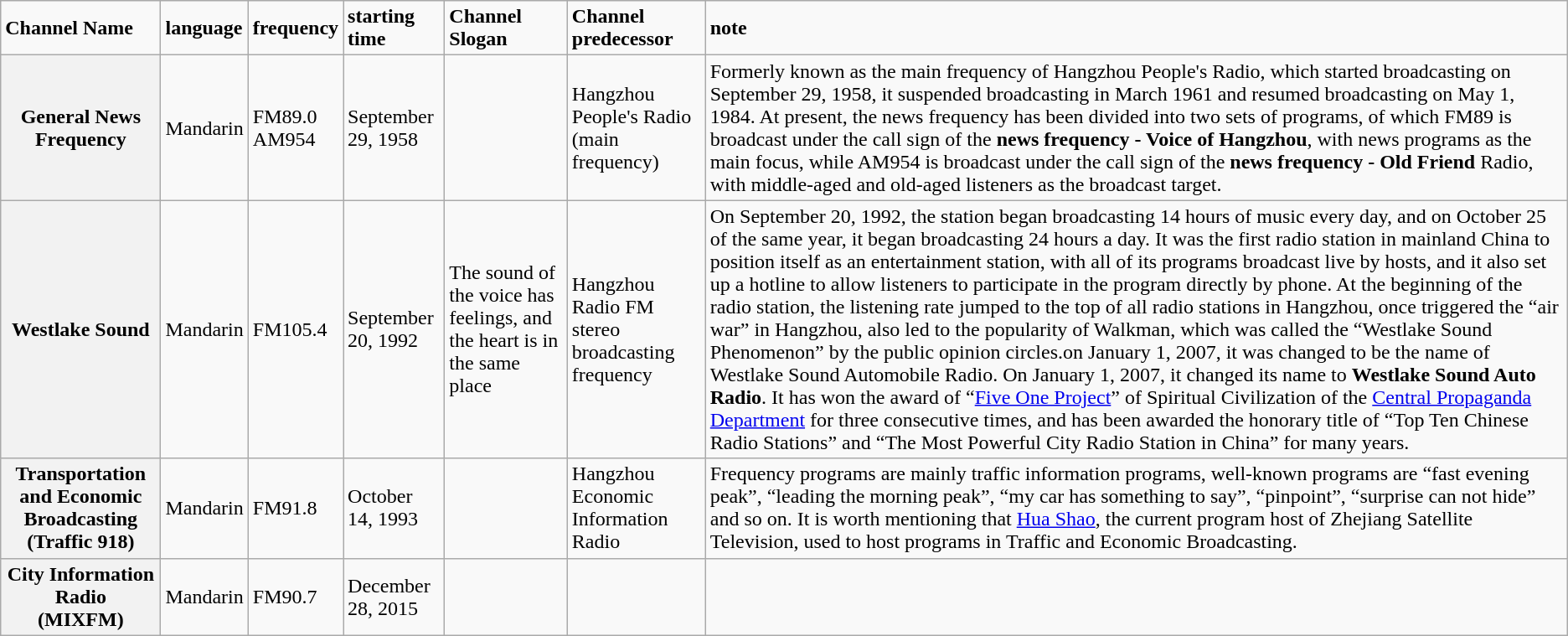<table class="wikitable">
<tr>
<td><strong>Channel Name</strong></td>
<td><strong>language</strong></td>
<td><strong>frequency</strong></td>
<td><strong>starting time</strong></td>
<td><strong>Channel Slogan</strong></td>
<td><strong>Channel predecessor</strong></td>
<td><strong>note</strong></td>
</tr>
<tr>
<th>General News Frequency</th>
<td>Mandarin</td>
<td>FM89.0<br>AM954</td>
<td>September 29, 1958</td>
<td></td>
<td>Hangzhou People's Radio (main frequency)</td>
<td>Formerly known as the main frequency of Hangzhou People's Radio, which started broadcasting on September 29, 1958, it suspended broadcasting in March 1961 and resumed broadcasting on May 1, 1984. At present, the news frequency has been divided into two sets of programs, of which FM89 is broadcast under the call sign of the <strong>news frequency - Voice of Hangzhou</strong>, with news programs as the main focus, while AM954 is broadcast under the call sign of the <strong>news frequency - Old Friend</strong> Radio, with middle-aged and old-aged listeners as the broadcast target.</td>
</tr>
<tr>
<th>Westlake Sound</th>
<td>Mandarin</td>
<td>FM105.4</td>
<td>September 20, 1992</td>
<td>The sound of the voice has feelings, and the heart is in the same place</td>
<td>Hangzhou Radio FM stereo broadcasting frequency</td>
<td>On September 20, 1992, the station began broadcasting 14 hours of music every day, and on October 25 of the same year, it began broadcasting 24 hours a day. It was the first radio station in mainland China to position itself as an entertainment station, with all of its programs broadcast live by hosts, and it also set up a hotline to allow listeners to participate in the program directly by phone. At the beginning of the radio station, the listening rate jumped to the top of all radio stations in Hangzhou, once triggered the “air war” in Hangzhou, also led to the popularity of Walkman, which was called the “Westlake Sound Phenomenon” by the public opinion circles.on January 1, 2007, it was changed to be the name of Westlake Sound Automobile Radio. On January 1, 2007, it changed its name to <strong>Westlake Sound Auto Radio</strong>. It has won the award of “<a href='#'>Five One Project</a>” of Spiritual Civilization of the <a href='#'>Central Propaganda Department</a> for three consecutive times, and has been awarded the honorary title of “Top Ten Chinese Radio Stations” and “The Most Powerful City Radio Station in China” for many years.</td>
</tr>
<tr>
<th>Transportation and Economic Broadcasting<br>(Traffic 918)</th>
<td>Mandarin</td>
<td>FM91.8</td>
<td>October 14, 1993</td>
<td></td>
<td>Hangzhou Economic Information Radio</td>
<td>Frequency programs are mainly traffic information programs, well-known programs are “fast evening peak”, “leading the morning peak”, “my car has something to say”, “pinpoint”, “surprise can not hide” and so on. It is worth mentioning that <a href='#'>Hua Shao</a>, the current program host of Zhejiang Satellite Television, used to host programs in Traffic and Economic Broadcasting.</td>
</tr>
<tr>
<th>City Information Radio<br>(MIXFM)</th>
<td>Mandarin</td>
<td>FM90.7</td>
<td>December 28, 2015</td>
<td></td>
<td></td>
</tr>
</table>
